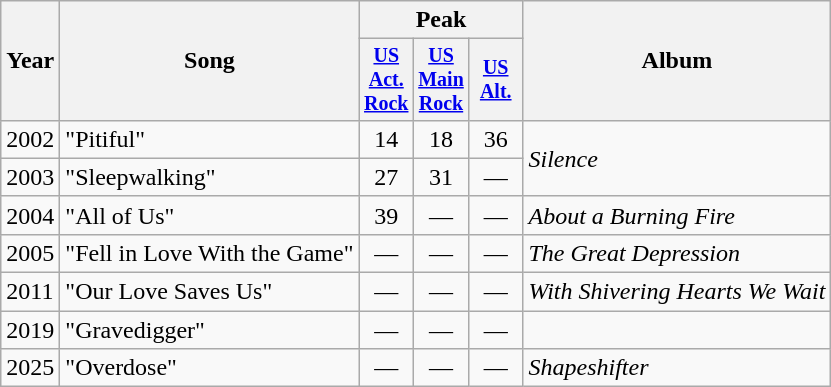<table class="wikitable">
<tr>
<th rowspan="2">Year</th>
<th rowspan="2">Song</th>
<th colspan="3">Peak</th>
<th rowspan="2">Album</th>
</tr>
<tr style="font-size:smaller;">
<th style="width:30px;"><a href='#'>US<br>Act.<br>Rock</a><br></th>
<th style="width:30px;"><a href='#'>US<br>Main<br>Rock</a><br></th>
<th style="width:30px;"><a href='#'>US<br>Alt.</a><br></th>
</tr>
<tr>
<td>2002</td>
<td>"Pitiful"</td>
<td style="text-align:center;">14</td>
<td style="text-align:center;">18</td>
<td style="text-align:center;">36</td>
<td rowspan="2"><em>Silence</em></td>
</tr>
<tr>
<td>2003</td>
<td>"Sleepwalking"</td>
<td style="text-align:center;">27</td>
<td style="text-align:center;">31</td>
<td style="text-align:center;">—</td>
</tr>
<tr>
<td>2004</td>
<td>"All of Us"</td>
<td style="text-align:center;">39</td>
<td style="text-align:center;">—</td>
<td style="text-align:center;">—</td>
<td><em>About a Burning Fire</em></td>
</tr>
<tr>
<td>2005</td>
<td>"Fell in Love With the Game"</td>
<td style="text-align:center;">—</td>
<td style="text-align:center;">—</td>
<td style="text-align:center;">—</td>
<td><em>The Great Depression</em></td>
</tr>
<tr>
<td>2011</td>
<td>"Our Love Saves Us"</td>
<td style="text-align:center;">—</td>
<td style="text-align:center;">—</td>
<td style="text-align:center;">—</td>
<td><em>With Shivering Hearts We Wait</em></td>
</tr>
<tr>
<td>2019</td>
<td>"Gravedigger"</td>
<td style="text-align:center;">—</td>
<td style="text-align:center;">—</td>
<td style="text-align:center;">—</td>
<td></td>
</tr>
<tr>
<td>2025</td>
<td>"Overdose" </td>
<td style="text-align:center;">—</td>
<td style="text-align:center;">—</td>
<td style="text-align:center;">—</td>
<td><em>Shapeshifter</em></td>
</tr>
</table>
